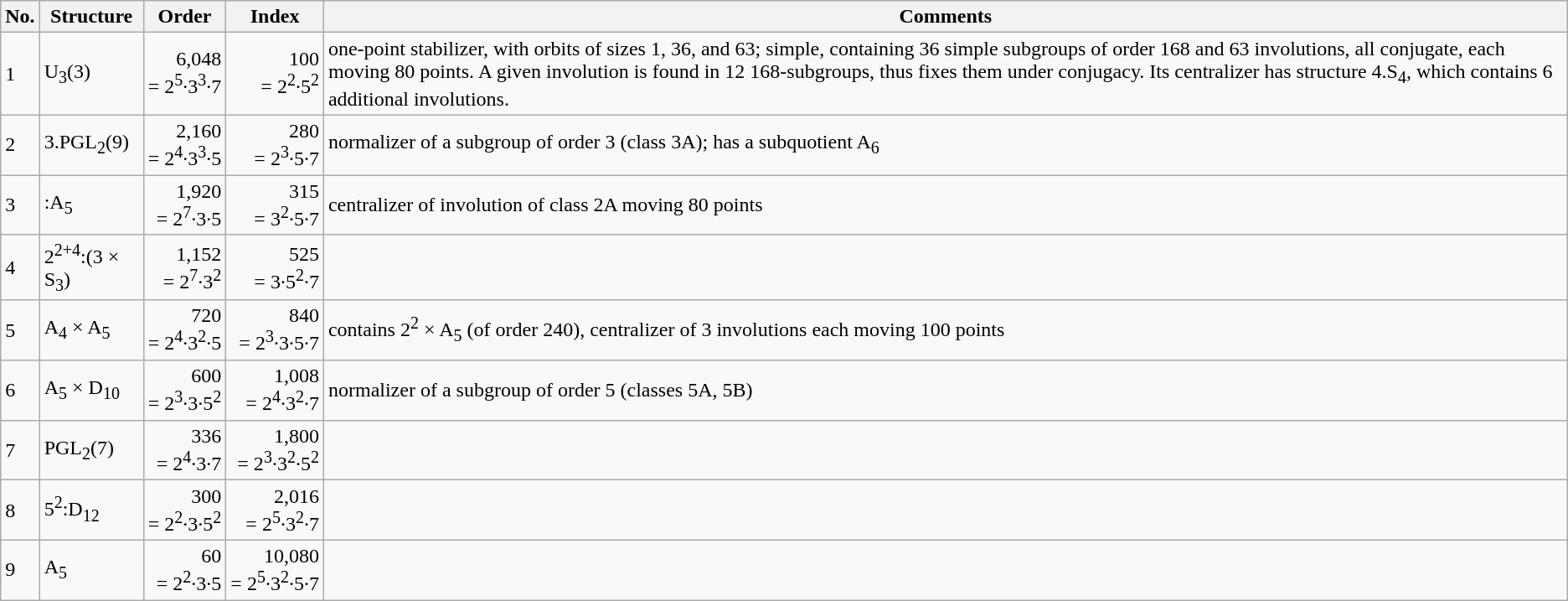<table class="wikitable">
<tr>
<th>No.</th>
<th>Structure</th>
<th>Order</th>
<th>Index</th>
<th>Comments</th>
</tr>
<tr>
<td>1</td>
<td>U<sub>3</sub>(3)</td>
<td align=right>6,048<br>= 2<sup>5</sup>·3<sup>3</sup>·7</td>
<td align=right>100<br>= 2<sup>2</sup>·5<sup>2</sup></td>
<td>one-point stabilizer, with orbits of sizes 1, 36, and 63; simple, containing 36 simple subgroups of order 168 and 63 involutions, all conjugate, each moving 80 points. A given involution is found in 12 168-subgroups, thus fixes them under conjugacy. Its centralizer has structure 4.S<sub>4</sub>, which contains 6 additional involutions.</td>
</tr>
<tr>
<td>2</td>
<td>3.PGL<sub>2</sub>(9)</td>
<td align=right>2,160<br>= 2<sup>4</sup>·3<sup>3</sup>·5</td>
<td align=right>280<br>= 2<sup>3</sup>·5·7</td>
<td>normalizer of a subgroup of order 3 (class 3A); has a subquotient A<sub>6</sub></td>
</tr>
<tr>
<td>3</td>
<td>:A<sub>5</sub></td>
<td align=right>1,920<br>= 2<sup>7</sup>·3·5</td>
<td align=right>315<br>= 3<sup>2</sup>·5·7</td>
<td>centralizer of involution of class 2A moving 80 points</td>
</tr>
<tr>
<td>4</td>
<td>2<sup>2+4</sup>:(3 × S<sub>3</sub>)</td>
<td align=right>1,152<br>= 2<sup>7</sup>·3<sup>2</sup></td>
<td align=right>525<br>= 3·5<sup>2</sup>·7</td>
<td></td>
</tr>
<tr>
<td>5</td>
<td>A<sub>4</sub> × A<sub>5</sub></td>
<td align=right>720<br>= 2<sup>4</sup>·3<sup>2</sup>·5</td>
<td align=right>840<br>= 2<sup>3</sup>·3·5·7</td>
<td>contains 2<sup>2</sup> × A<sub>5</sub> (of order 240), centralizer of 3 involutions each moving 100 points</td>
</tr>
<tr>
<td>6</td>
<td>A<sub>5</sub> × D<sub>10</sub></td>
<td align=right>600<br>= 2<sup>3</sup>·3·5<sup>2</sup></td>
<td align=right>1,008<br>= 2<sup>4</sup>·3<sup>2</sup>·7</td>
<td>normalizer of a subgroup of order 5 (classes 5A, 5B)</td>
</tr>
<tr>
<td>7</td>
<td>PGL<sub>2</sub>(7)</td>
<td align=right>336<br>= 2<sup>4</sup>·3·7</td>
<td align=right>1,800<br>= 2<sup>3</sup>·3<sup>2</sup>·5<sup>2</sup></td>
<td></td>
</tr>
<tr>
<td>8</td>
<td>5<sup>2</sup>:D<sub>12</sub></td>
<td align=right>300<br>= 2<sup>2</sup>·3·5<sup>2</sup></td>
<td align=right>2,016<br>= 2<sup>5</sup>·3<sup>2</sup>·7</td>
<td></td>
</tr>
<tr>
<td>9</td>
<td>A<sub>5</sub></td>
<td align=right>60<br>= 2<sup>2</sup>·3·5</td>
<td align=right>10,080<br>= 2<sup>5</sup>·3<sup>2</sup>·5·7</td>
<td></td>
</tr>
</table>
